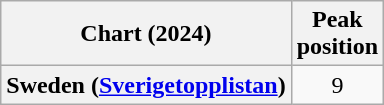<table class="wikitable plainrowheaders" style="text-align:center">
<tr>
<th scope="col">Chart (2024)</th>
<th scope="col">Peak<br>position</th>
</tr>
<tr>
<th scope="row">Sweden (<a href='#'>Sverigetopplistan</a>)</th>
<td>9</td>
</tr>
</table>
